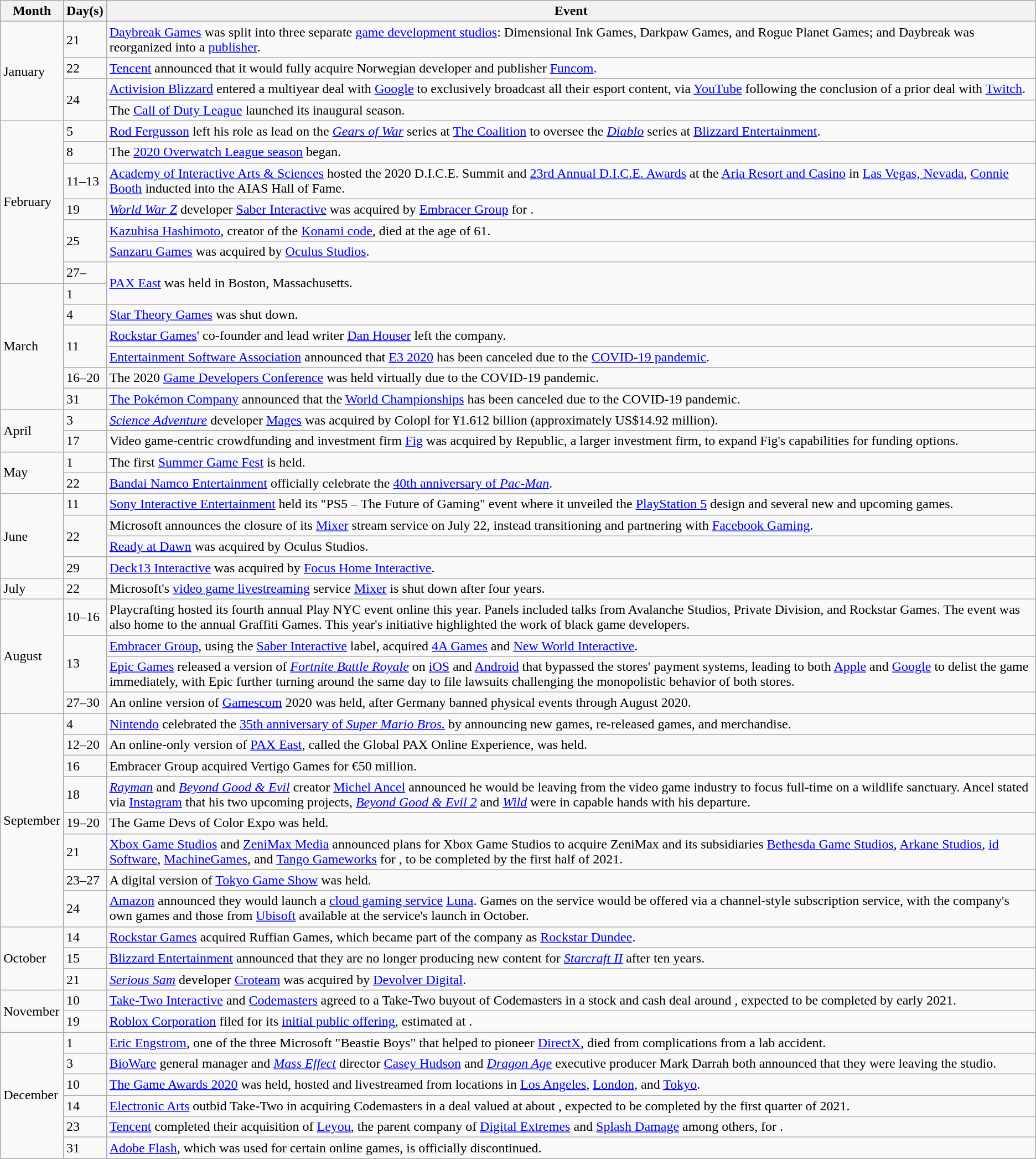<table class="wikitable">
<tr>
<th>Month</th>
<th>Day(s)</th>
<th>Event</th>
</tr>
<tr>
<td rowspan="4">January</td>
<td>21</td>
<td><a href='#'>Daybreak Games</a> was split into three separate <a href='#'>game development studios</a>: Dimensional Ink Games, Darkpaw Games, and Rogue Planet Games; and Daybreak was reorganized into a <a href='#'>publisher</a>.</td>
</tr>
<tr>
<td>22</td>
<td><a href='#'>Tencent</a> announced that it would fully acquire Norwegian developer and publisher <a href='#'>Funcom</a>.</td>
</tr>
<tr>
<td rowspan="2">24</td>
<td><a href='#'>Activision Blizzard</a> entered a multiyear deal with <a href='#'>Google</a> to exclusively broadcast all their esport content, via <a href='#'>YouTube</a> following the conclusion of a prior deal with <a href='#'>Twitch</a>.</td>
</tr>
<tr>
<td>The <a href='#'>Call of Duty League</a> launched its inaugural season.</td>
</tr>
<tr>
<td rowspan="7">February</td>
<td>5</td>
<td><a href='#'>Rod Fergusson</a> left his role as lead on the <em><a href='#'>Gears of War</a></em> series at <a href='#'>The Coalition</a> to oversee the <em><a href='#'>Diablo</a></em> series at <a href='#'>Blizzard Entertainment</a>.</td>
</tr>
<tr>
<td>8</td>
<td>The <a href='#'>2020 Overwatch League season</a> began.</td>
</tr>
<tr>
<td>11–13</td>
<td><a href='#'>Academy of Interactive Arts & Sciences</a> hosted the 2020 D.I.C.E. Summit and <a href='#'>23rd Annual D.I.C.E. Awards</a> at the <a href='#'>Aria Resort and Casino</a> in <a href='#'>Las Vegas, Nevada</a>, <a href='#'>Connie Booth</a> inducted into the AIAS Hall of Fame.</td>
</tr>
<tr>
<td>19</td>
<td><em><a href='#'>World War Z</a></em> developer <a href='#'>Saber Interactive</a> was acquired by <a href='#'>Embracer Group</a> for .</td>
</tr>
<tr>
<td rowspan="2">25</td>
<td><a href='#'>Kazuhisa Hashimoto</a>, creator of the <a href='#'>Konami code</a>, died at the age of 61.</td>
</tr>
<tr>
<td><a href='#'>Sanzaru Games</a> was acquired by <a href='#'>Oculus Studios</a>.</td>
</tr>
<tr>
<td>27–</td>
<td rowspan="2"><a href='#'>PAX East</a> was held in Boston, Massachusetts.</td>
</tr>
<tr>
<td rowspan="6">March</td>
<td>1</td>
</tr>
<tr>
<td>4</td>
<td><a href='#'>Star Theory Games</a> was shut down.</td>
</tr>
<tr>
<td rowspan="2">11</td>
<td><a href='#'>Rockstar Games</a>' co-founder and lead writer <a href='#'>Dan Houser</a> left the company.</td>
</tr>
<tr>
<td><a href='#'>Entertainment Software Association</a> announced that <a href='#'>E3 2020</a> has been canceled due to the <a href='#'>COVID-19 pandemic</a>.</td>
</tr>
<tr>
<td>16–20</td>
<td>The 2020 <a href='#'>Game Developers Conference</a> was held virtually due to the COVID-19 pandemic.</td>
</tr>
<tr>
<td>31</td>
<td><a href='#'>The Pokémon Company</a> announced that the <a href='#'>World Championships</a> has been canceled due to the COVID-19 pandemic.</td>
</tr>
<tr>
<td rowspan="2">April</td>
<td>3</td>
<td><em><a href='#'>Science Adventure</a></em> developer <a href='#'>Mages</a> was acquired by Colopl for ¥1.612 billion (approximately US$14.92 million).</td>
</tr>
<tr>
<td>17</td>
<td>Video game-centric crowdfunding and investment firm <a href='#'>Fig</a> was acquired by Republic, a larger investment firm, to expand Fig's capabilities for funding options.</td>
</tr>
<tr>
<td rowspan="2">May</td>
<td>1</td>
<td>The first <a href='#'>Summer Game Fest</a> is held.</td>
</tr>
<tr>
<td>22</td>
<td><a href='#'>Bandai Namco Entertainment</a> officially celebrate the <a href='#'>40th anniversary of <em>Pac-Man</em></a>.</td>
</tr>
<tr>
<td rowspan="4">June</td>
<td>11</td>
<td><a href='#'>Sony Interactive Entertainment</a> held its "PS5 – The Future of Gaming" event where it unveiled the <a href='#'>PlayStation 5</a> design and several new and upcoming games.</td>
</tr>
<tr>
<td rowspan="2">22</td>
<td>Microsoft announces the closure of its <a href='#'>Mixer</a> stream service on July 22, instead transitioning and partnering with <a href='#'>Facebook Gaming</a>.</td>
</tr>
<tr>
<td><a href='#'>Ready at Dawn</a> was acquired by Oculus Studios.</td>
</tr>
<tr>
<td>29</td>
<td><a href='#'>Deck13 Interactive</a> was acquired by <a href='#'>Focus Home Interactive</a>.</td>
</tr>
<tr>
<td>July</td>
<td>22</td>
<td>Microsoft's <a href='#'>video game livestreaming</a> service <a href='#'>Mixer</a> is shut down after four years.</td>
</tr>
<tr>
<td rowspan="4">August</td>
<td>10–16</td>
<td>Playcrafting hosted its fourth annual Play NYC event online this year. Panels included talks from Avalanche Studios, Private Division, and Rockstar Games. The event was also home to the annual Graffiti Games. This year's initiative highlighted the work of black game developers.</td>
</tr>
<tr>
<td rowspan="2">13</td>
<td><a href='#'>Embracer Group</a>, using the <a href='#'>Saber Interactive</a> label, acquired <a href='#'>4A Games</a> and <a href='#'>New World Interactive</a>.</td>
</tr>
<tr>
<td><a href='#'>Epic Games</a> released a version of <em><a href='#'>Fortnite Battle Royale</a></em> on <a href='#'>iOS</a> and <a href='#'>Android</a> that bypassed the stores' payment systems, leading to both <a href='#'>Apple</a> and <a href='#'>Google</a> to delist the game immediately, with Epic further turning around the same day to file lawsuits challenging the monopolistic behavior of both stores.</td>
</tr>
<tr>
<td>27–30</td>
<td>An online version of <a href='#'>Gamescom</a> 2020 was held, after Germany banned physical events through August 2020.</td>
</tr>
<tr>
<td rowspan="8">September</td>
<td>4</td>
<td><a href='#'>Nintendo</a> celebrated the <a href='#'>35th anniversary of <em>Super Mario Bros.</em></a> by announcing new games, re-released games, and merchandise.</td>
</tr>
<tr>
<td>12–20</td>
<td>An online-only version of <a href='#'>PAX East</a>, called the Global PAX Online Experience, was held.</td>
</tr>
<tr>
<td>16</td>
<td>Embracer Group acquired Vertigo Games for €50 million.</td>
</tr>
<tr>
<td>18</td>
<td><em><a href='#'>Rayman</a></em> and <em><a href='#'>Beyond Good & Evil</a></em> creator <a href='#'>Michel Ancel</a> announced he would be leaving from the video game industry to focus full-time on a wildlife sanctuary. Ancel stated via <a href='#'>Instagram</a> that his two upcoming projects, <em><a href='#'>Beyond Good & Evil 2</a></em> and <em><a href='#'>Wild</a></em> were in capable hands with his departure.</td>
</tr>
<tr>
<td>19–20</td>
<td>The Game Devs of Color Expo was held.</td>
</tr>
<tr>
<td>21</td>
<td><a href='#'>Xbox Game Studios</a> and <a href='#'>ZeniMax Media</a> announced plans for Xbox Game Studios to acquire ZeniMax and its subsidiaries <a href='#'>Bethesda Game Studios</a>, <a href='#'>Arkane Studios</a>, <a href='#'>id Software</a>, <a href='#'>MachineGames</a>, and <a href='#'>Tango Gameworks</a> for , to be completed by the first half of 2021.</td>
</tr>
<tr>
<td>23–27</td>
<td>A digital version of <a href='#'>Tokyo Game Show</a> was held.</td>
</tr>
<tr>
<td>24</td>
<td><a href='#'>Amazon</a> announced they would launch a <a href='#'>cloud gaming service</a> <a href='#'>Luna</a>. Games on the service would be offered via a channel-style subscription service, with the company's own games and those from <a href='#'>Ubisoft</a> available at the service's launch in October.</td>
</tr>
<tr>
<td rowspan="3">October</td>
<td>14</td>
<td><a href='#'>Rockstar Games</a> acquired Ruffian Games, which became part of the company as <a href='#'>Rockstar Dundee</a>.</td>
</tr>
<tr>
<td>15</td>
<td><a href='#'>Blizzard Entertainment</a> announced that they are no longer producing new content for <em><a href='#'>Starcraft II</a></em> after ten years.</td>
</tr>
<tr>
<td>21</td>
<td><em><a href='#'>Serious Sam</a></em> developer <a href='#'>Croteam</a> was acquired by <a href='#'>Devolver Digital</a>.</td>
</tr>
<tr>
<td rowspan="2">November</td>
<td>10</td>
<td><a href='#'>Take-Two Interactive</a> and <a href='#'>Codemasters</a> agreed to a Take-Two buyout of Codemasters in a stock and cash deal around , expected to be completed by early 2021.</td>
</tr>
<tr>
<td>19</td>
<td><a href='#'>Roblox Corporation</a> filed for its <a href='#'>initial public offering</a>, estimated at .</td>
</tr>
<tr>
<td rowspan="6">December</td>
<td>1</td>
<td><a href='#'>Eric Engstrom</a>, one of the three Microsoft "Beastie Boys" that helped to pioneer <a href='#'>DirectX</a>, died from complications from a lab accident.</td>
</tr>
<tr>
<td>3</td>
<td><a href='#'>BioWare</a> general manager and <em><a href='#'>Mass Effect</a></em> director <a href='#'>Casey Hudson</a> and <em><a href='#'>Dragon Age</a></em> executive producer Mark Darrah both announced that they were leaving the studio.</td>
</tr>
<tr>
<td>10</td>
<td><a href='#'>The Game Awards 2020</a> was held, hosted and livestreamed from locations in <a href='#'>Los Angeles</a>, <a href='#'>London</a>, and <a href='#'>Tokyo</a>.</td>
</tr>
<tr>
<td>14</td>
<td><a href='#'>Electronic Arts</a> outbid Take-Two in acquiring Codemasters in a deal valued at about , expected to be completed by the first quarter of 2021.</td>
</tr>
<tr>
<td>23</td>
<td><a href='#'>Tencent</a> completed their acquisition of <a href='#'>Leyou</a>, the parent company of <a href='#'>Digital Extremes</a> and <a href='#'>Splash Damage</a> among others, for .</td>
</tr>
<tr>
<td>31</td>
<td><a href='#'>Adobe Flash</a>, which was used for certain online games, is officially discontinued.</td>
</tr>
</table>
